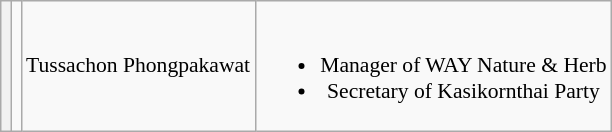<table class="wikitable" style="font-size:90%; text-align:center;">
<tr>
<th></th>
<td></td>
<td>Tussachon Phongpakawat</td>
<td><br><ul><li>Manager of WAY Nature & Herb</li><li>Secretary of Kasikornthai Party</li></ul></td>
</tr>
</table>
